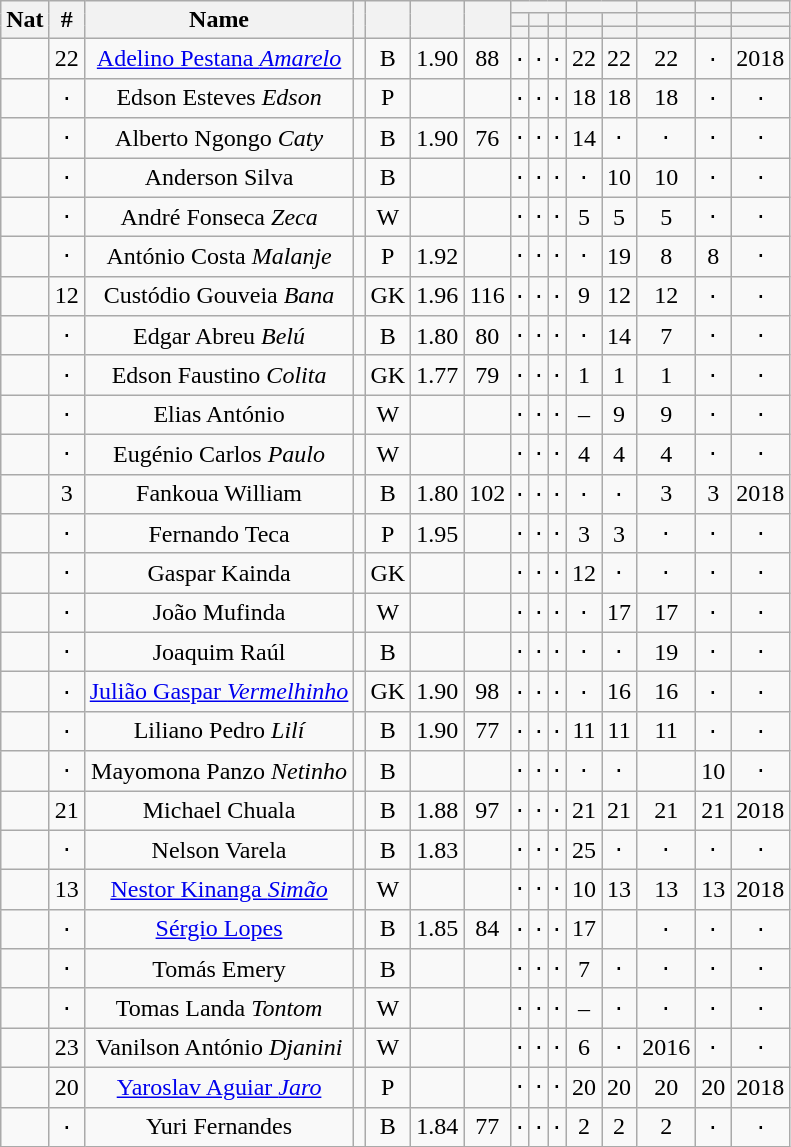<table class="wikitable plainrowheaders sortable" style="text-align:center">
<tr>
<th scope="col" rowspan="3">Nat</th>
<th scope="col" rowspan="3">#</th>
<th scope="col" rowspan="3">Name</th>
<th scope="col" rowspan="3"></th>
<th scope="col" rowspan="3"></th>
<th scope="col" rowspan="3"></th>
<th scope="col" rowspan="3"></th>
<th colspan="3"></th>
<th colspan="2"></th>
<th colspan="1"></th>
<th colspan="1"></th>
<th colspan="1"></th>
</tr>
<tr>
<th colspan="1"></th>
<th colspan="1"></th>
<th colspan="1"></th>
<th colspan="1"></th>
<th colspan="1"></th>
<th colspan="1"></th>
<th colspan="1"></th>
<th colspan="1"></th>
</tr>
<tr>
<th scope="col" rowspan="1"></th>
<th scope="col" rowspan="1"></th>
<th scope="col" rowspan="1"></th>
<th scope="col" rowspan="1"></th>
<th scope="col" rowspan="1"></th>
<th scope="col" rowspan="1"></th>
<th scope="col" rowspan="1"></th>
<th scope="col" rowspan="1"></th>
</tr>
<tr>
<td></td>
<td>22</td>
<td><a href='#'>Adelino Pestana <em>Amarelo</em></a></td>
<td></td>
<td data-sort-value="2">B</td>
<td>1.90</td>
<td>88</td>
<td>⋅</td>
<td>⋅</td>
<td>⋅</td>
<td>22</td>
<td>22</td>
<td>22</td>
<td>⋅</td>
<td>2018</td>
</tr>
<tr>
<td></td>
<td>⋅</td>
<td>Edson Esteves <em>Edson</em></td>
<td></td>
<td>P</td>
<td></td>
<td></td>
<td>⋅</td>
<td>⋅</td>
<td>⋅</td>
<td>18</td>
<td>18</td>
<td>18</td>
<td>⋅</td>
<td>⋅</td>
</tr>
<tr>
<td></td>
<td>⋅</td>
<td>Alberto Ngongo <em>Caty</em></td>
<td></td>
<td data-sort-value="2">B</td>
<td>1.90</td>
<td>76</td>
<td>⋅</td>
<td>⋅</td>
<td>⋅</td>
<td>14</td>
<td>⋅</td>
<td>⋅</td>
<td>⋅</td>
<td>⋅</td>
</tr>
<tr>
<td></td>
<td>⋅</td>
<td>Anderson Silva</td>
<td></td>
<td data-sort-value="2">B</td>
<td></td>
<td></td>
<td>⋅</td>
<td>⋅</td>
<td>⋅</td>
<td>⋅</td>
<td>10</td>
<td>10</td>
<td>⋅</td>
<td>⋅</td>
</tr>
<tr>
<td></td>
<td>⋅</td>
<td>André Fonseca <em>Zeca</em></td>
<td></td>
<td data-sort-value="3">W</td>
<td></td>
<td></td>
<td>⋅</td>
<td>⋅</td>
<td>⋅</td>
<td data-sort-value="05">5</td>
<td data-sort-value="05">5</td>
<td data-sort-value="05">5</td>
<td>⋅</td>
<td>⋅</td>
</tr>
<tr>
<td></td>
<td>⋅</td>
<td>António Costa <em>Malanje</em></td>
<td></td>
<td>P</td>
<td>1.92</td>
<td></td>
<td>⋅</td>
<td>⋅</td>
<td>⋅</td>
<td>⋅</td>
<td>19</td>
<td data-sort-value="08">8</td>
<td data-sort-value="08">8</td>
<td>⋅</td>
</tr>
<tr>
<td></td>
<td>12</td>
<td>Custódio Gouveia <em>Bana</em></td>
<td></td>
<td data-sort-value="1">GK</td>
<td>1.96</td>
<td>116</td>
<td>⋅</td>
<td>⋅</td>
<td>⋅</td>
<td data-sort-value="09">9</td>
<td>12</td>
<td>12</td>
<td>⋅</td>
<td>⋅</td>
</tr>
<tr>
<td></td>
<td>⋅</td>
<td>Edgar Abreu <em>Belú</em></td>
<td></td>
<td data-sort-value="2">B</td>
<td>1.80</td>
<td>80</td>
<td>⋅</td>
<td>⋅</td>
<td>⋅</td>
<td>⋅</td>
<td>14</td>
<td data-sort-value="07">7</td>
<td>⋅</td>
<td>⋅</td>
</tr>
<tr>
<td></td>
<td>⋅</td>
<td>Edson Faustino <em>Colita</em></td>
<td></td>
<td data-sort-value="1">GK</td>
<td>1.77</td>
<td>79</td>
<td>⋅</td>
<td>⋅</td>
<td>⋅</td>
<td data-sort-value="01">1</td>
<td data-sort-value="01">1</td>
<td data-sort-value="01">1</td>
<td>⋅</td>
<td>⋅</td>
</tr>
<tr>
<td></td>
<td>⋅</td>
<td>Elias António</td>
<td></td>
<td data-sort-value="3">W</td>
<td></td>
<td></td>
<td>⋅</td>
<td>⋅</td>
<td>⋅</td>
<td>–</td>
<td data-sort-value="09">9</td>
<td data-sort-value="09">9</td>
<td>⋅</td>
<td>⋅</td>
</tr>
<tr>
<td></td>
<td>⋅</td>
<td>Eugénio Carlos <em>Paulo</em></td>
<td></td>
<td data-sort-value="3">W</td>
<td></td>
<td></td>
<td>⋅</td>
<td>⋅</td>
<td>⋅</td>
<td data-sort-value="04">4</td>
<td data-sort-value="04">4</td>
<td data-sort-value="04">4</td>
<td>⋅</td>
<td>⋅</td>
</tr>
<tr>
<td></td>
<td data-sort-value="03">3</td>
<td>Fankoua William</td>
<td></td>
<td data-sort-value="2">B</td>
<td>1.80</td>
<td>102</td>
<td>⋅</td>
<td>⋅</td>
<td>⋅</td>
<td>⋅</td>
<td>⋅</td>
<td data-sort-value="03">3</td>
<td data-sort-value="03">3</td>
<td>2018</td>
</tr>
<tr>
<td></td>
<td>⋅</td>
<td>Fernando Teca</td>
<td></td>
<td>P</td>
<td>1.95</td>
<td></td>
<td>⋅</td>
<td>⋅</td>
<td>⋅</td>
<td data-sort-value="03">3</td>
<td data-sort-value="03">3</td>
<td>⋅</td>
<td>⋅</td>
<td>⋅</td>
</tr>
<tr>
<td></td>
<td>⋅</td>
<td>Gaspar Kainda</td>
<td></td>
<td data-sort-value="1">GK</td>
<td></td>
<td></td>
<td>⋅</td>
<td>⋅</td>
<td>⋅</td>
<td>12</td>
<td>⋅</td>
<td>⋅</td>
<td>⋅</td>
<td>⋅</td>
</tr>
<tr>
<td></td>
<td>⋅</td>
<td data-sort-value="Joao M">João Mufinda</td>
<td></td>
<td data-sort-value="3">W</td>
<td></td>
<td></td>
<td>⋅</td>
<td>⋅</td>
<td>⋅</td>
<td>⋅</td>
<td>17</td>
<td>17</td>
<td>⋅</td>
<td>⋅</td>
</tr>
<tr>
<td></td>
<td>⋅</td>
<td>Joaquim Raúl</td>
<td></td>
<td data-sort-value="2">B</td>
<td></td>
<td></td>
<td>⋅</td>
<td>⋅</td>
<td>⋅</td>
<td>⋅</td>
<td>⋅</td>
<td>19</td>
<td>⋅</td>
<td>⋅</td>
</tr>
<tr>
<td></td>
<td>⋅</td>
<td><a href='#'>Julião Gaspar <em>Vermelhinho</em></a></td>
<td></td>
<td data-sort-value="1">GK</td>
<td>1.90</td>
<td>98</td>
<td>⋅</td>
<td>⋅</td>
<td>⋅</td>
<td>⋅</td>
<td>16</td>
<td>16</td>
<td>⋅</td>
<td>⋅</td>
</tr>
<tr>
<td></td>
<td>⋅</td>
<td>Liliano Pedro <em>Lilí</em></td>
<td></td>
<td data-sort-value="2">B</td>
<td>1.90</td>
<td>77</td>
<td>⋅</td>
<td>⋅</td>
<td>⋅</td>
<td>11</td>
<td>11</td>
<td>11</td>
<td>⋅</td>
<td>⋅</td>
</tr>
<tr>
<td></td>
<td>⋅</td>
<td>Mayomona Panzo <em>Netinho</em></td>
<td></td>
<td data-sort-value="2">B</td>
<td></td>
<td></td>
<td>⋅</td>
<td>⋅</td>
<td>⋅</td>
<td>⋅</td>
<td>⋅</td>
<td data-sort-value="⋅"><a href='#'></a></td>
<td>10</td>
<td>⋅</td>
</tr>
<tr>
<td></td>
<td>21</td>
<td>Michael Chuala</td>
<td></td>
<td data-sort-value="2">B</td>
<td>1.88</td>
<td>97</td>
<td>⋅</td>
<td>⋅</td>
<td>⋅</td>
<td>21</td>
<td>21</td>
<td>21</td>
<td>21</td>
<td>2018</td>
</tr>
<tr>
<td></td>
<td>⋅</td>
<td>Nelson Varela</td>
<td></td>
<td data-sort-value="2">B</td>
<td>1.83</td>
<td></td>
<td>⋅</td>
<td>⋅</td>
<td>⋅</td>
<td>25</td>
<td>⋅</td>
<td>⋅</td>
<td>⋅</td>
<td>⋅</td>
</tr>
<tr>
<td></td>
<td>13</td>
<td><a href='#'>Nestor Kinanga <em>Simão</em></a></td>
<td></td>
<td data-sort-value="3">W</td>
<td></td>
<td></td>
<td>⋅</td>
<td>⋅</td>
<td>⋅</td>
<td>10</td>
<td>13</td>
<td>13</td>
<td>13</td>
<td>2018</td>
</tr>
<tr>
<td></td>
<td>⋅</td>
<td><a href='#'>Sérgio Lopes</a></td>
<td></td>
<td data-sort-value="2">B</td>
<td>1.85</td>
<td>84</td>
<td>⋅</td>
<td>⋅</td>
<td>⋅</td>
<td>17</td>
<td data-sort-value="⋅"><a href='#'></a></td>
<td>⋅</td>
<td>⋅</td>
<td>⋅</td>
</tr>
<tr>
<td></td>
<td>⋅</td>
<td>Tomás Emery</td>
<td></td>
<td data-sort-value="2">B</td>
<td></td>
<td></td>
<td>⋅</td>
<td>⋅</td>
<td>⋅</td>
<td data-sort-value="07">7</td>
<td>⋅</td>
<td>⋅</td>
<td>⋅</td>
<td>⋅</td>
</tr>
<tr>
<td></td>
<td>⋅</td>
<td>Tomas Landa <em>Tontom</em></td>
<td></td>
<td data-sort-value="3">W</td>
<td></td>
<td></td>
<td>⋅</td>
<td>⋅</td>
<td>⋅</td>
<td>–</td>
<td>⋅</td>
<td>⋅</td>
<td>⋅</td>
<td>⋅</td>
</tr>
<tr>
<td></td>
<td>23</td>
<td>Vanilson António <em>Djanini</em></td>
<td></td>
<td data-sort-value="3">W</td>
<td></td>
<td></td>
<td>⋅</td>
<td>⋅</td>
<td>⋅</td>
<td data-sort-value="06">6</td>
<td>⋅</td>
<td>2016</td>
<td>⋅</td>
<td>⋅</td>
</tr>
<tr>
<td></td>
<td>20</td>
<td><a href='#'>Yaroslav Aguiar <em>Jaro</em></a></td>
<td></td>
<td>P</td>
<td></td>
<td></td>
<td>⋅</td>
<td>⋅</td>
<td>⋅</td>
<td>20</td>
<td>20</td>
<td>20</td>
<td>20</td>
<td>2018</td>
</tr>
<tr>
<td></td>
<td>⋅</td>
<td>Yuri Fernandes</td>
<td></td>
<td data-sort-value="2">B</td>
<td>1.84</td>
<td>77</td>
<td>⋅</td>
<td>⋅</td>
<td>⋅</td>
<td data-sort-value="02">2</td>
<td data-sort-value="02">2</td>
<td data-sort-value="02">2</td>
<td>⋅</td>
<td>⋅</td>
</tr>
</table>
